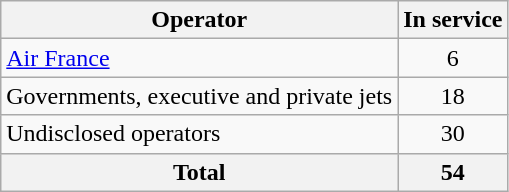<table class="wikitable sortable" style="text-align:left">
<tr>
<th>Operator</th>
<th>In service</th>
</tr>
<tr>
<td><a href='#'>Air France</a></td>
<td align="center">6</td>
</tr>
<tr>
<td>Governments, executive and private jets</td>
<td align="center">18</td>
</tr>
<tr>
<td>Undisclosed operators</td>
<td align="center">30</td>
</tr>
<tr class="sortbottom">
<th>Total</th>
<th>54</th>
</tr>
</table>
